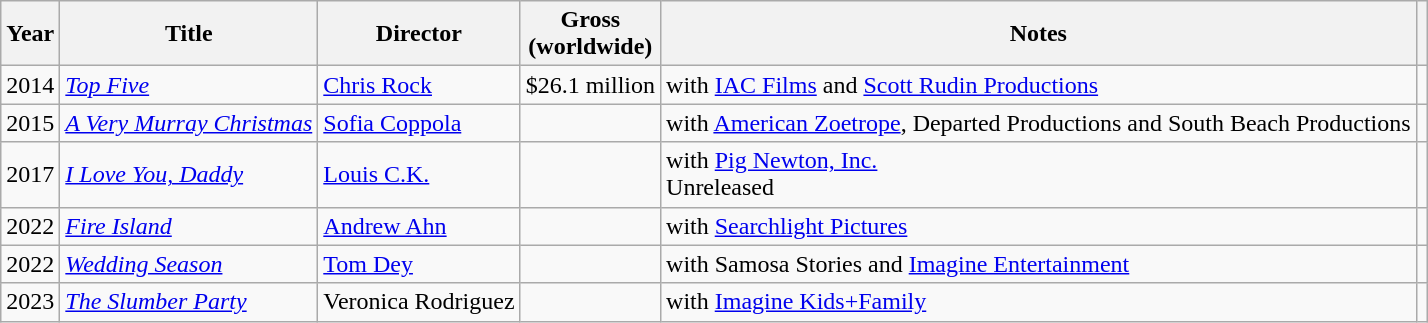<table class="wikitable sortable">
<tr>
<th>Year</th>
<th>Title</th>
<th>Director</th>
<th>Gross<br>(worldwide)</th>
<th class="unsortable">Notes</th>
<th class="unsortable"></th>
</tr>
<tr>
<td>2014</td>
<td><em><a href='#'>Top Five</a></em></td>
<td><a href='#'>Chris Rock</a></td>
<td>$26.1 million</td>
<td>with <a href='#'>IAC Films</a> and <a href='#'>Scott Rudin Productions</a></td>
<td></td>
</tr>
<tr>
<td>2015</td>
<td><em><a href='#'>A Very Murray Christmas</a></em></td>
<td><a href='#'>Sofia Coppola</a></td>
<td></td>
<td>with <a href='#'>American Zoetrope</a>, Departed Productions and South Beach Productions</td>
<td></td>
</tr>
<tr>
<td>2017</td>
<td><em><a href='#'>I Love You, Daddy</a></em></td>
<td><a href='#'>Louis C.K.</a></td>
<td></td>
<td>with <a href='#'>Pig Newton, Inc.</a><br>Unreleased</td>
<td></td>
</tr>
<tr>
<td>2022</td>
<td><em><a href='#'>Fire Island</a></em></td>
<td><a href='#'>Andrew Ahn</a></td>
<td></td>
<td>with <a href='#'>Searchlight Pictures</a></td>
<td></td>
</tr>
<tr>
<td>2022</td>
<td><em><a href='#'>Wedding Season</a></em></td>
<td><a href='#'>Tom Dey</a></td>
<td></td>
<td>with Samosa Stories and <a href='#'>Imagine Entertainment</a></td>
<td></td>
</tr>
<tr>
<td>2023</td>
<td><em><a href='#'>The Slumber Party</a></em></td>
<td>Veronica Rodriguez</td>
<td></td>
<td>with <a href='#'>Imagine Kids+Family</a></td>
<td></td>
</tr>
</table>
